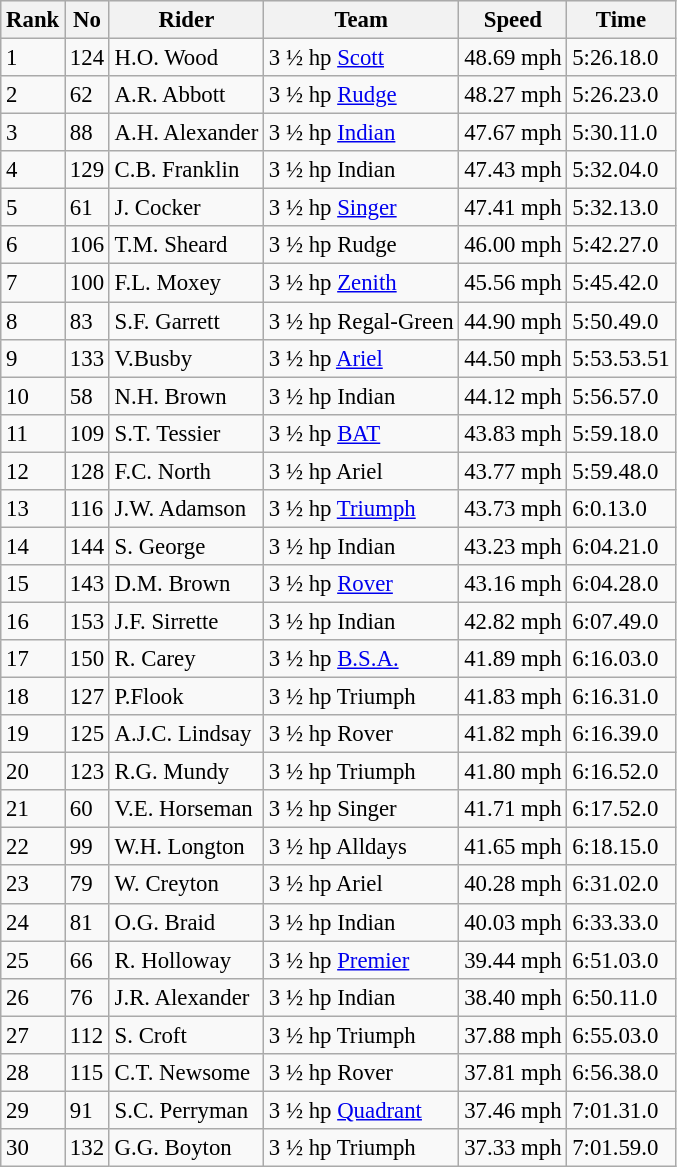<table class="wikitable" style="font-size: 95%;">
<tr style="background:#efefef;">
<th>Rank</th>
<th>No</th>
<th>Rider</th>
<th>Team</th>
<th>Speed</th>
<th>Time</th>
</tr>
<tr>
<td>1</td>
<td>124</td>
<td> H.O. Wood</td>
<td>3 ½  hp <a href='#'>Scott</a></td>
<td>48.69 mph</td>
<td>5:26.18.0</td>
</tr>
<tr>
<td>2</td>
<td>62</td>
<td> A.R. Abbott</td>
<td>3 ½  hp <a href='#'>Rudge</a></td>
<td>48.27 mph</td>
<td>5:26.23.0</td>
</tr>
<tr>
<td>3</td>
<td>88</td>
<td> A.H. Alexander</td>
<td>3 ½  hp <a href='#'>Indian</a></td>
<td>47.67 mph</td>
<td>5:30.11.0</td>
</tr>
<tr>
<td>4</td>
<td>129</td>
<td> C.B. Franklin</td>
<td>3 ½  hp Indian</td>
<td>47.43 mph</td>
<td>5:32.04.0</td>
</tr>
<tr>
<td>5</td>
<td>61</td>
<td> J. Cocker</td>
<td>3 ½  hp <a href='#'>Singer</a></td>
<td>47.41 mph</td>
<td>5:32.13.0</td>
</tr>
<tr>
<td>6</td>
<td>106</td>
<td> T.M. Sheard</td>
<td>3 ½  hp Rudge</td>
<td>46.00 mph</td>
<td>5:42.27.0</td>
</tr>
<tr>
<td>7</td>
<td>100</td>
<td> F.L. Moxey</td>
<td>3 ½  hp <a href='#'>Zenith</a></td>
<td>45.56 mph</td>
<td>5:45.42.0</td>
</tr>
<tr>
<td>8</td>
<td>83</td>
<td> S.F. Garrett</td>
<td>3 ½  hp Regal-Green</td>
<td>44.90 mph</td>
<td>5:50.49.0</td>
</tr>
<tr>
<td>9</td>
<td>133</td>
<td> V.Busby</td>
<td>3 ½  hp <a href='#'>Ariel</a></td>
<td>44.50 mph</td>
<td>5:53.53.51</td>
</tr>
<tr>
<td>10</td>
<td>58</td>
<td> N.H. Brown</td>
<td>3 ½  hp Indian</td>
<td>44.12 mph</td>
<td>5:56.57.0</td>
</tr>
<tr>
<td>11</td>
<td>109</td>
<td> S.T. Tessier</td>
<td>3 ½  hp <a href='#'>BAT</a></td>
<td>43.83 mph</td>
<td>5:59.18.0</td>
</tr>
<tr>
<td>12</td>
<td>128</td>
<td> F.C. North</td>
<td>3 ½  hp Ariel</td>
<td>43.77 mph</td>
<td>5:59.48.0</td>
</tr>
<tr>
<td>13</td>
<td>116</td>
<td> J.W. Adamson</td>
<td>3 ½  hp <a href='#'>Triumph</a></td>
<td>43.73 mph</td>
<td>6:0.13.0</td>
</tr>
<tr>
<td>14</td>
<td>144</td>
<td> S. George</td>
<td>3 ½  hp Indian</td>
<td>43.23 mph</td>
<td>6:04.21.0</td>
</tr>
<tr>
<td>15</td>
<td>143</td>
<td> D.M.  Brown</td>
<td>3 ½  hp <a href='#'>Rover</a></td>
<td>43.16 mph</td>
<td>6:04.28.0</td>
</tr>
<tr>
<td>16</td>
<td>153</td>
<td> J.F. Sirrette</td>
<td>3 ½  hp Indian</td>
<td>42.82 mph</td>
<td>6:07.49.0</td>
</tr>
<tr>
<td>17</td>
<td>150</td>
<td> R. Carey</td>
<td>3 ½  hp <a href='#'>B.S.A.</a></td>
<td>41.89 mph</td>
<td>6:16.03.0</td>
</tr>
<tr>
<td>18</td>
<td>127</td>
<td> P.Flook</td>
<td>3 ½  hp Triumph</td>
<td>41.83 mph</td>
<td>6:16.31.0</td>
</tr>
<tr>
<td>19</td>
<td>125</td>
<td> A.J.C. Lindsay</td>
<td>3 ½  hp Rover</td>
<td>41.82 mph</td>
<td>6:16.39.0</td>
</tr>
<tr>
<td>20</td>
<td>123</td>
<td> R.G. Mundy</td>
<td>3 ½  hp Triumph</td>
<td>41.80 mph</td>
<td>6:16.52.0</td>
</tr>
<tr>
<td>21</td>
<td>60</td>
<td> V.E.  Horseman</td>
<td>3 ½  hp Singer</td>
<td>41.71 mph</td>
<td>6:17.52.0</td>
</tr>
<tr>
<td>22</td>
<td>99</td>
<td> W.H. Longton</td>
<td>3 ½  hp Alldays</td>
<td>41.65 mph</td>
<td>6:18.15.0</td>
</tr>
<tr>
<td>23</td>
<td>79</td>
<td> W. Creyton</td>
<td>3 ½  hp Ariel</td>
<td>40.28 mph</td>
<td>6:31.02.0</td>
</tr>
<tr>
<td>24</td>
<td>81</td>
<td> O.G. Braid</td>
<td>3 ½  hp Indian</td>
<td>40.03 mph</td>
<td>6:33.33.0</td>
</tr>
<tr>
<td>25</td>
<td>66</td>
<td> R. Holloway</td>
<td>3 ½  hp <a href='#'>Premier</a></td>
<td>39.44 mph</td>
<td>6:51.03.0</td>
</tr>
<tr>
<td>26</td>
<td>76</td>
<td> J.R. Alexander</td>
<td>3 ½  hp Indian</td>
<td>38.40 mph</td>
<td>6:50.11.0</td>
</tr>
<tr>
<td>27</td>
<td>112</td>
<td> S. Croft</td>
<td>3 ½  hp Triumph</td>
<td>37.88 mph</td>
<td>6:55.03.0</td>
</tr>
<tr>
<td>28</td>
<td>115</td>
<td> C.T. Newsome</td>
<td>3 ½  hp Rover</td>
<td>37.81 mph</td>
<td>6:56.38.0</td>
</tr>
<tr>
<td>29</td>
<td>91</td>
<td> S.C. Perryman</td>
<td>3 ½  hp <a href='#'>Quadrant</a></td>
<td>37.46 mph</td>
<td>7:01.31.0</td>
</tr>
<tr>
<td>30</td>
<td>132</td>
<td> G.G. Boyton</td>
<td>3 ½  hp Triumph</td>
<td>37.33 mph</td>
<td>7:01.59.0</td>
</tr>
</table>
